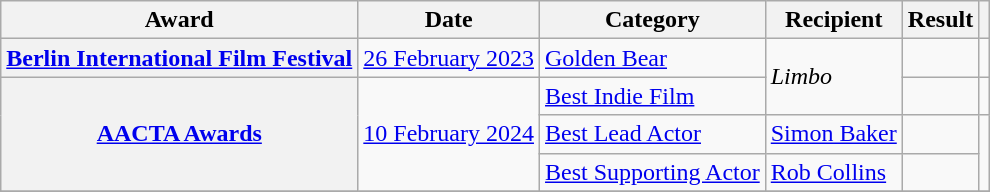<table class="wikitable sortable plainrowheaders">
<tr>
<th>Award</th>
<th>Date</th>
<th>Category</th>
<th>Recipient</th>
<th>Result</th>
<th></th>
</tr>
<tr>
<th scope="row"><a href='#'>Berlin International Film Festival</a></th>
<td><a href='#'>26 February 2023</a></td>
<td><a href='#'>Golden Bear</a></td>
<td rowspan="2"><em>Limbo</em></td>
<td></td>
<td align="center" rowspan="1"></td>
</tr>
<tr>
<th scope="row" rowspan="3"><a href='#'>AACTA Awards</a></th>
<td rowspan="3"><a href='#'>10 February 2024</a></td>
<td><a href='#'>Best Indie Film</a></td>
<td></td>
<td align="center" rowspan="1"></td>
</tr>
<tr>
<td><a href='#'>Best Lead Actor</a></td>
<td><a href='#'>Simon Baker</a></td>
<td></td>
<td align="center" rowspan="2"></td>
</tr>
<tr>
<td><a href='#'>Best Supporting Actor</a></td>
<td><a href='#'>Rob Collins</a></td>
<td></td>
</tr>
<tr>
</tr>
</table>
